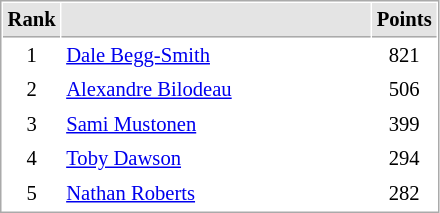<table cellspacing="1" cellpadding="3" style="border:1px solid #AAAAAA;font-size:86%">
<tr bgcolor="#E4E4E4">
<th style="border-bottom:1px solid #AAAAAA" width=10>Rank</th>
<th style="border-bottom:1px solid #AAAAAA" width=200></th>
<th style="border-bottom:1px solid #AAAAAA" width=20>Points</th>
</tr>
<tr>
<td align="center">1</td>
<td> <a href='#'>Dale Begg-Smith</a></td>
<td align=center>821</td>
</tr>
<tr>
<td align="center">2</td>
<td> <a href='#'>Alexandre Bilodeau</a></td>
<td align=center>506</td>
</tr>
<tr>
<td align="center">3</td>
<td> <a href='#'>Sami Mustonen</a></td>
<td align=center>399</td>
</tr>
<tr>
<td align="center">4</td>
<td> <a href='#'>Toby Dawson</a></td>
<td align=center>294</td>
</tr>
<tr>
<td align="center">5</td>
<td> <a href='#'>Nathan Roberts</a></td>
<td align=center>282</td>
</tr>
</table>
